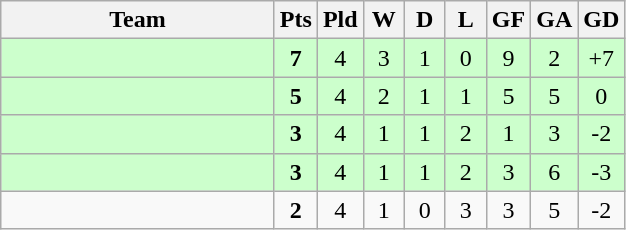<table class="wikitable" style="text-align: center;">
<tr>
<th width=175>Team</th>
<th width=20>Pts</th>
<th width=20>Pld</th>
<th width=20>W</th>
<th width=20>D</th>
<th width=20>L</th>
<th width=20>GF</th>
<th width=20>GA</th>
<th width=20>GD</th>
</tr>
<tr bgcolor=ccffcc>
<td align=left></td>
<td><strong>7</strong></td>
<td>4</td>
<td>3</td>
<td>1</td>
<td>0</td>
<td>9</td>
<td>2</td>
<td>+7</td>
</tr>
<tr bgcolor=ccffcc>
<td align=left></td>
<td><strong>5</strong></td>
<td>4</td>
<td>2</td>
<td>1</td>
<td>1</td>
<td>5</td>
<td>5</td>
<td>0</td>
</tr>
<tr bgcolor=ccffcc>
<td align=left></td>
<td><strong>3</strong></td>
<td>4</td>
<td>1</td>
<td>1</td>
<td>2</td>
<td>1</td>
<td>3</td>
<td>-2</td>
</tr>
<tr bgcolor=ccffcc>
<td align=left></td>
<td><strong>3</strong></td>
<td>4</td>
<td>1</td>
<td>1</td>
<td>2</td>
<td>3</td>
<td>6</td>
<td>-3</td>
</tr>
<tr>
<td align=left></td>
<td><strong>2</strong></td>
<td>4</td>
<td>1</td>
<td>0</td>
<td>3</td>
<td>3</td>
<td>5</td>
<td>-2</td>
</tr>
</table>
